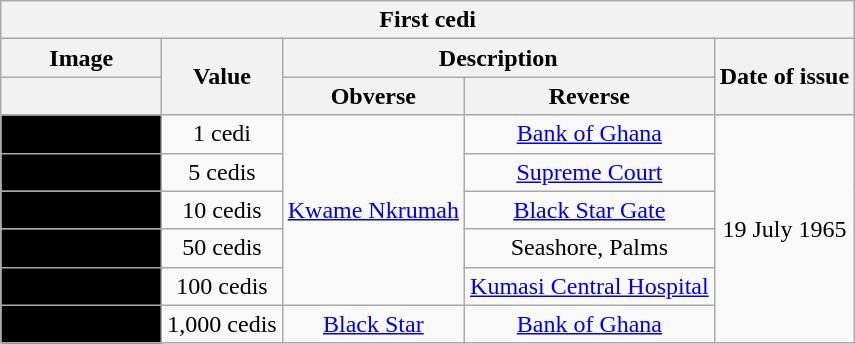<table class="wikitable" style="font-size: 90% style="width:100%; text-align: center">
<tr>
<th colspan=7>First cedi<br></th>
</tr>
<tr>
<th rowspan=1>Image</th>
<th rowspan=2>Value</th>
<th colspan=2>Description</th>
<th rowspan=2>Date of issue</th>
</tr>
<tr>
<th></th>
<th>Obverse</th>
<th>Reverse</th>
</tr>
<tr>
<td style="width:100px" align="center" bgcolor="#000000"></td>
<td align="center">1 cedi</td>
<td align="center" rowspan=5><a href='#'>Kwame Nkrumah</a></td>
<td align="center"><a href='#'>Bank of Ghana</a></td>
<td align="center" rowspan=6>19 July 1965</td>
</tr>
<tr>
<td style="width:100px" align="center" bgcolor="#000000"></td>
<td align="center">5 cedis</td>
<td align="center"><a href='#'>Supreme Court</a></td>
</tr>
<tr>
<td style="width:100px" align="center" bgcolor="#000000"></td>
<td align="center">10 cedis</td>
<td align="center"><a href='#'>Black Star Gate</a></td>
</tr>
<tr>
<td style="width:100px" align="center" bgcolor="#000000"></td>
<td align="center">50 cedis</td>
<td align="center">Seashore, Palms</td>
</tr>
<tr>
<td style="width:100px" align="center" bgcolor="#000000"></td>
<td align="center">100 cedis</td>
<td align="center"><a href='#'>Kumasi Central Hospital</a></td>
</tr>
<tr>
<td style="width:100px" align="center" bgcolor="#000000"></td>
<td align="center">1,000 cedis<br></td>
<td align="center"><a href='#'>Black Star</a></td>
<td align="center"><a href='#'>Bank of Ghana</a></td>
</tr>
</table>
